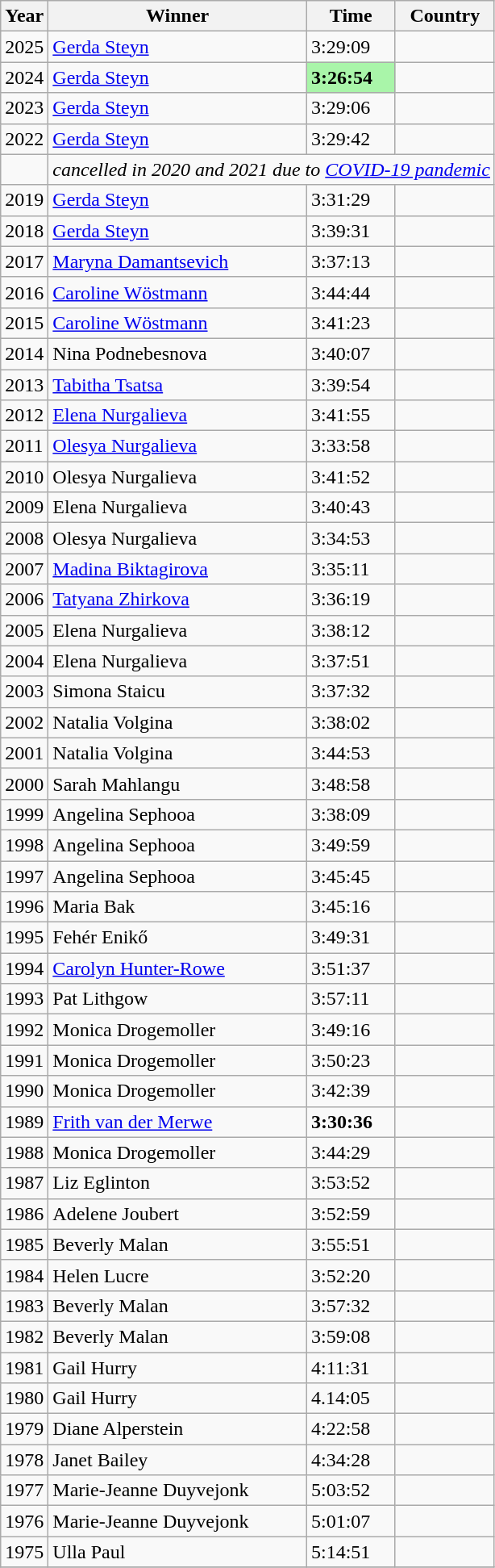<table class="wikitable sortable">
<tr>
<th>Year</th>
<th>Winner</th>
<th>Time</th>
<th>Country</th>
</tr>
<tr>
<td>2025</td>
<td><a href='#'>Gerda Steyn</a></td>
<td>3:29:09</td>
<td></td>
</tr>
<tr>
<td>2024</td>
<td><a href='#'>Gerda Steyn</a></td>
<td bgcolor=#A9F5A9><strong>3:26:54</strong></td>
<td></td>
</tr>
<tr>
<td>2023</td>
<td><a href='#'>Gerda Steyn</a></td>
<td>3:29:06</td>
<td></td>
</tr>
<tr>
<td>2022</td>
<td><a href='#'>Gerda Steyn</a></td>
<td>3:29:42</td>
<td></td>
</tr>
<tr>
<td></td>
<td colspan="3" align="center" data-sort-value=""><em>cancelled in 2020 and 2021 due to <a href='#'>COVID-19 pandemic</a></em></td>
</tr>
<tr>
<td>2019</td>
<td><a href='#'>Gerda Steyn</a></td>
<td>3:31:29</td>
<td></td>
</tr>
<tr>
<td>2018</td>
<td><a href='#'>Gerda Steyn</a></td>
<td>3:39:31</td>
<td></td>
</tr>
<tr>
<td>2017</td>
<td><a href='#'>Maryna Damantsevich</a></td>
<td>3:37:13</td>
<td></td>
</tr>
<tr>
<td>2016</td>
<td><a href='#'>Caroline Wöstmann</a></td>
<td>3:44:44</td>
<td></td>
</tr>
<tr>
<td>2015</td>
<td><a href='#'>Caroline Wöstmann</a></td>
<td>3:41:23</td>
<td></td>
</tr>
<tr>
<td>2014</td>
<td>Nina Podnebesnova</td>
<td>3:40:07</td>
<td></td>
</tr>
<tr>
<td>2013</td>
<td><a href='#'>Tabitha Tsatsa</a></td>
<td>3:39:54</td>
<td></td>
</tr>
<tr>
<td>2012</td>
<td><a href='#'>Elena Nurgalieva</a></td>
<td>3:41:55</td>
<td></td>
</tr>
<tr>
<td>2011</td>
<td><a href='#'>Olesya Nurgalieva</a></td>
<td>3:33:58</td>
<td></td>
</tr>
<tr>
<td>2010</td>
<td>Olesya Nurgalieva</td>
<td>3:41:52</td>
<td></td>
</tr>
<tr>
<td>2009</td>
<td>Elena Nurgalieva</td>
<td>3:40:43</td>
<td></td>
</tr>
<tr>
<td>2008</td>
<td>Olesya Nurgalieva</td>
<td>3:34:53</td>
<td></td>
</tr>
<tr>
<td>2007</td>
<td><a href='#'>Madina Biktagirova</a></td>
<td>3:35:11</td>
<td></td>
</tr>
<tr>
<td>2006</td>
<td><a href='#'>Tatyana Zhirkova</a></td>
<td>3:36:19</td>
<td></td>
</tr>
<tr>
<td>2005</td>
<td>Elena Nurgalieva</td>
<td>3:38:12</td>
<td></td>
</tr>
<tr>
<td>2004</td>
<td>Elena Nurgalieva</td>
<td>3:37:51</td>
<td></td>
</tr>
<tr>
<td>2003</td>
<td>Simona Staicu</td>
<td>3:37:32</td>
<td></td>
</tr>
<tr>
<td>2002</td>
<td>Natalia Volgina</td>
<td>3:38:02</td>
<td></td>
</tr>
<tr>
<td>2001</td>
<td>Natalia Volgina</td>
<td>3:44:53</td>
<td></td>
</tr>
<tr>
<td>2000</td>
<td>Sarah Mahlangu</td>
<td>3:48:58</td>
<td></td>
</tr>
<tr>
<td>1999</td>
<td>Angelina Sephooa</td>
<td>3:38:09</td>
<td></td>
</tr>
<tr>
<td>1998</td>
<td>Angelina Sephooa</td>
<td>3:49:59</td>
<td></td>
</tr>
<tr>
<td>1997</td>
<td>Angelina Sephooa</td>
<td>3:45:45</td>
<td></td>
</tr>
<tr>
<td>1996</td>
<td>Maria Bak</td>
<td>3:45:16</td>
<td></td>
</tr>
<tr>
<td>1995</td>
<td>Fehér Enikő</td>
<td>3:49:31</td>
<td></td>
</tr>
<tr>
<td>1994</td>
<td><a href='#'>Carolyn Hunter-Rowe</a></td>
<td>3:51:37</td>
<td></td>
</tr>
<tr>
<td>1993</td>
<td>Pat Lithgow</td>
<td>3:57:11</td>
<td></td>
</tr>
<tr>
<td>1992</td>
<td>Monica Drogemoller</td>
<td>3:49:16</td>
<td></td>
</tr>
<tr>
<td>1991</td>
<td>Monica Drogemoller</td>
<td>3:50:23</td>
<td></td>
</tr>
<tr>
<td>1990</td>
<td>Monica Drogemoller</td>
<td>3:42:39</td>
<td></td>
</tr>
<tr>
<td>1989</td>
<td><a href='#'>Frith van der Merwe</a></td>
<td><strong>3:30:36</strong></td>
<td></td>
</tr>
<tr>
<td>1988</td>
<td>Monica Drogemoller</td>
<td>3:44:29</td>
<td></td>
</tr>
<tr>
<td>1987</td>
<td>Liz Eglinton</td>
<td>3:53:52</td>
<td></td>
</tr>
<tr>
<td>1986</td>
<td>Adelene Joubert</td>
<td>3:52:59</td>
<td></td>
</tr>
<tr>
<td>1985</td>
<td>Beverly Malan</td>
<td>3:55:51</td>
<td></td>
</tr>
<tr>
<td>1984</td>
<td>Helen Lucre</td>
<td>3:52:20</td>
<td></td>
</tr>
<tr>
<td>1983</td>
<td>Beverly Malan</td>
<td>3:57:32</td>
<td></td>
</tr>
<tr>
<td>1982</td>
<td>Beverly Malan</td>
<td>3:59:08</td>
<td></td>
</tr>
<tr>
<td>1981</td>
<td>Gail Hurry</td>
<td>4:11:31</td>
<td></td>
</tr>
<tr>
<td>1980</td>
<td>Gail Hurry</td>
<td>4.14:05</td>
<td></td>
</tr>
<tr>
<td>1979</td>
<td>Diane Alperstein</td>
<td>4:22:58</td>
<td></td>
</tr>
<tr>
<td>1978</td>
<td>Janet Bailey</td>
<td>4:34:28</td>
<td></td>
</tr>
<tr>
<td>1977</td>
<td>Marie-Jeanne Duyvejonk</td>
<td>5:03:52</td>
<td></td>
</tr>
<tr>
<td>1976</td>
<td>Marie-Jeanne Duyvejonk</td>
<td>5:01:07</td>
<td></td>
</tr>
<tr>
<td>1975</td>
<td>Ulla Paul</td>
<td>5:14:51</td>
<td></td>
</tr>
<tr>
</tr>
</table>
